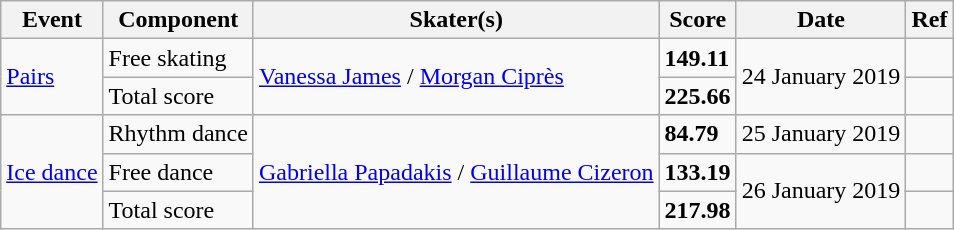<table class="wikitable sortable">
<tr>
<th>Event</th>
<th>Component</th>
<th>Skater(s)</th>
<th>Score</th>
<th>Date</th>
<th>Ref</th>
</tr>
<tr>
<td rowspan=2><a href='#'>Pairs</a></td>
<td>Free skating</td>
<td rowspan=2> <a href='#'>Vanessa James</a> / <a href='#'>Morgan Ciprès</a></td>
<td><strong>149.11</strong></td>
<td rowspan=2>24 January 2019</td>
<td></td>
</tr>
<tr>
<td>Total score</td>
<td><strong>225.66</strong></td>
<td></td>
</tr>
<tr>
<td rowspan=3><a href='#'>Ice dance</a></td>
<td>Rhythm dance</td>
<td rowspan=3> <a href='#'>Gabriella Papadakis</a> / <a href='#'>Guillaume Cizeron</a></td>
<td><strong>84.79</strong></td>
<td>25 January 2019</td>
<td></td>
</tr>
<tr>
<td>Free dance</td>
<td><strong>133.19</strong></td>
<td rowspan=2>26 January 2019</td>
<td></td>
</tr>
<tr>
<td>Total score</td>
<td><strong>217.98</strong></td>
<td></td>
</tr>
</table>
